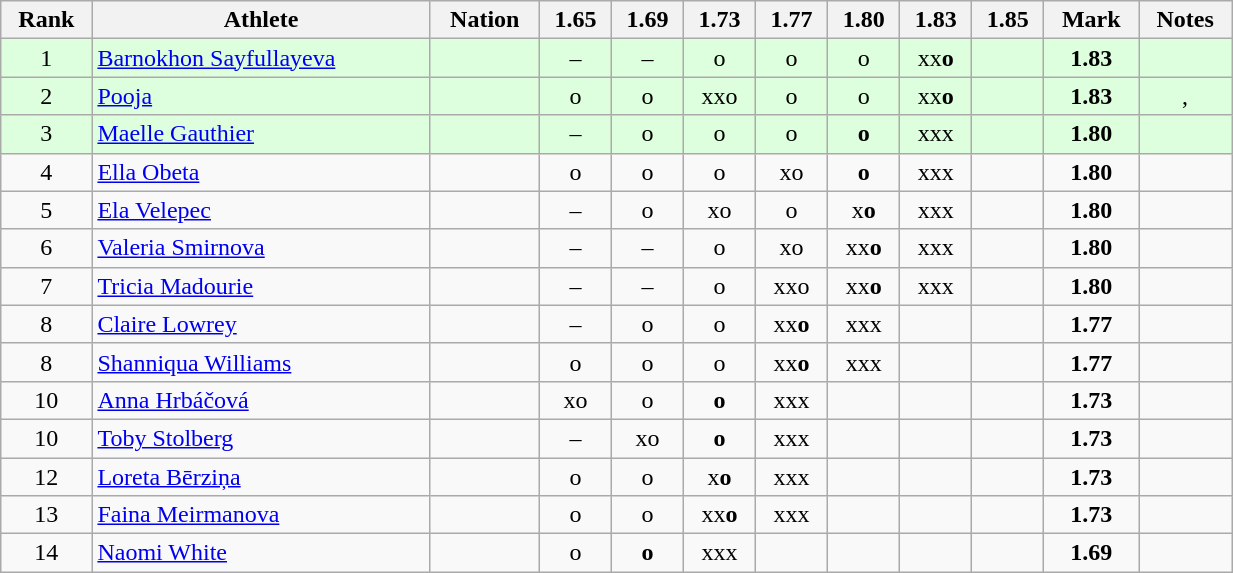<table class="wikitable sortable" style="text-align:center;width: 65%;">
<tr>
<th scope="col">Rank</th>
<th scope="col">Athlete</th>
<th scope="col">Nation</th>
<th scope="col">1.65</th>
<th scope="col">1.69</th>
<th scope="col">1.73</th>
<th scope="col">1.77</th>
<th scope="col">1.80</th>
<th scope="col">1.83</th>
<th scope="col">1.85</th>
<th scope="col">Mark</th>
<th scope="col">Notes</th>
</tr>
<tr bgcolor=ddffdd>
<td>1</td>
<td align=left><a href='#'>Barnokhon Sayfullayeva</a></td>
<td align=left></td>
<td>–</td>
<td>–</td>
<td>o</td>
<td>o</td>
<td>o</td>
<td>xx<strong>o</strong></td>
<td></td>
<td><strong>1.83</strong></td>
<td></td>
</tr>
<tr bgcolor=ddffdd>
<td>2</td>
<td align=left><a href='#'>Pooja</a></td>
<td align=left></td>
<td>o</td>
<td>o</td>
<td>xxo</td>
<td>o</td>
<td>o</td>
<td>xx<strong>o</strong></td>
<td></td>
<td><strong>1.83</strong></td>
<td>, </td>
</tr>
<tr bgcolor=ddffdd>
<td>3</td>
<td align=left><a href='#'>Maelle Gauthier</a></td>
<td align=left></td>
<td>–</td>
<td>o</td>
<td>o</td>
<td>o</td>
<td><strong>o</strong></td>
<td>xxx</td>
<td></td>
<td><strong>1.80</strong></td>
<td></td>
</tr>
<tr>
<td>4</td>
<td align=left><a href='#'>Ella Obeta</a></td>
<td align=left></td>
<td>o</td>
<td>o</td>
<td>o</td>
<td>xo</td>
<td><strong>o</strong></td>
<td>xxx</td>
<td></td>
<td><strong>1.80</strong></td>
<td></td>
</tr>
<tr>
<td>5</td>
<td align=left><a href='#'>Ela Velepec</a></td>
<td align=left></td>
<td>–</td>
<td>o</td>
<td>xo</td>
<td>o</td>
<td>x<strong>o</strong></td>
<td>xxx</td>
<td></td>
<td><strong>1.80</strong></td>
<td></td>
</tr>
<tr>
<td>6</td>
<td align=left><a href='#'>Valeria Smirnova</a></td>
<td align=left></td>
<td>–</td>
<td>–</td>
<td>o</td>
<td>xo</td>
<td>xx<strong>o</strong></td>
<td>xxx</td>
<td></td>
<td><strong>1.80</strong></td>
<td></td>
</tr>
<tr>
<td>7</td>
<td align=left><a href='#'>Tricia Madourie</a></td>
<td align=left></td>
<td>–</td>
<td>–</td>
<td>o</td>
<td>xxo</td>
<td>xx<strong>o</strong></td>
<td>xxx</td>
<td></td>
<td><strong>1.80</strong></td>
<td></td>
</tr>
<tr>
<td>8</td>
<td align=left><a href='#'>Claire Lowrey</a></td>
<td align=left></td>
<td>–</td>
<td>o</td>
<td>o</td>
<td>xx<strong>o</strong></td>
<td>xxx</td>
<td></td>
<td></td>
<td><strong>1.77</strong></td>
<td></td>
</tr>
<tr>
<td>8</td>
<td align=left><a href='#'>Shanniqua Williams</a></td>
<td align=left></td>
<td>o</td>
<td>o</td>
<td>o</td>
<td>xx<strong>o</strong></td>
<td>xxx</td>
<td></td>
<td></td>
<td><strong>1.77</strong></td>
<td></td>
</tr>
<tr>
<td>10</td>
<td align=left><a href='#'>Anna Hrbáčová</a></td>
<td align=left></td>
<td>xo</td>
<td>o</td>
<td><strong>o</strong></td>
<td>xxx</td>
<td></td>
<td></td>
<td></td>
<td><strong>1.73</strong></td>
<td></td>
</tr>
<tr>
<td>10</td>
<td align=left><a href='#'>Toby Stolberg</a></td>
<td align=left></td>
<td>–</td>
<td>xo</td>
<td><strong>o</strong></td>
<td>xxx</td>
<td></td>
<td></td>
<td></td>
<td><strong>1.73</strong></td>
<td></td>
</tr>
<tr>
<td>12</td>
<td align=left><a href='#'>Loreta Bērziņa</a></td>
<td align=left></td>
<td>o</td>
<td>o</td>
<td>x<strong>o</strong></td>
<td>xxx</td>
<td></td>
<td></td>
<td></td>
<td><strong>1.73</strong></td>
<td></td>
</tr>
<tr>
<td>13</td>
<td align=left><a href='#'>Faina Meirmanova</a></td>
<td align=left></td>
<td>o</td>
<td>o</td>
<td>xx<strong>o</strong></td>
<td>xxx</td>
<td></td>
<td></td>
<td></td>
<td><strong>1.73</strong></td>
<td></td>
</tr>
<tr>
<td>14</td>
<td align=left><a href='#'>Naomi White</a></td>
<td align=left></td>
<td>o</td>
<td><strong>o</strong></td>
<td>xxx</td>
<td></td>
<td></td>
<td></td>
<td></td>
<td><strong>1.69</strong></td>
<td></td>
</tr>
</table>
